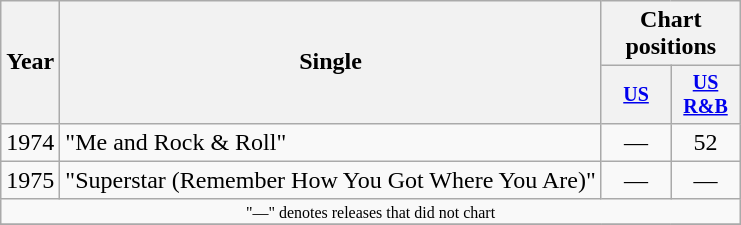<table class="wikitable" style="text-align:center;">
<tr>
<th rowspan="2">Year</th>
<th rowspan="2">Single</th>
<th colspan="2">Chart positions</th>
</tr>
<tr style="font-size:smaller;">
<th width="40"><a href='#'>US</a></th>
<th width="40"><a href='#'>US<br>R&B</a></th>
</tr>
<tr>
<td>1974</td>
<td align="left">"Me and Rock & Roll"</td>
<td>—</td>
<td>52</td>
</tr>
<tr>
<td>1975</td>
<td align="left">"Superstar (Remember How You Got Where You Are)"</td>
<td>—</td>
<td>—</td>
</tr>
<tr>
<td align="center" colspan="6" style="font-size:8pt">"—" denotes releases that did not chart</td>
</tr>
<tr>
</tr>
</table>
